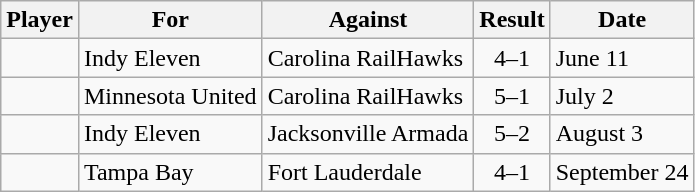<table class="wikitable">
<tr>
<th>Player</th>
<th>For</th>
<th>Against</th>
<th style="text-align:center">Result</th>
<th>Date</th>
</tr>
<tr>
<td> </td>
<td>Indy Eleven</td>
<td>Carolina RailHawks</td>
<td style="text-align:center;">4–1</td>
<td>June 11</td>
</tr>
<tr>
<td> </td>
<td>Minnesota United</td>
<td>Carolina RailHawks</td>
<td style="text-align:center;">5–1</td>
<td>July 2</td>
</tr>
<tr>
<td> </td>
<td>Indy Eleven</td>
<td>Jacksonville Armada</td>
<td style="text-align:center;">5–2</td>
<td>August 3</td>
</tr>
<tr>
<td> </td>
<td>Tampa Bay</td>
<td>Fort Lauderdale</td>
<td style="text-align:center;">4–1</td>
<td>September 24</td>
</tr>
</table>
